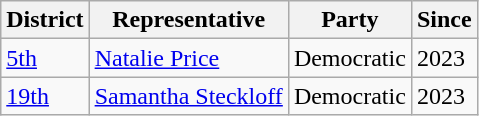<table class="wikitable">
<tr>
<th>District</th>
<th>Representative</th>
<th>Party</th>
<th>Since</th>
</tr>
<tr>
<td><a href='#'>5th</a></td>
<td><a href='#'>Natalie Price</a></td>
<td>Democratic</td>
<td>2023</td>
</tr>
<tr>
<td><a href='#'>19th</a></td>
<td><a href='#'>Samantha Steckloff</a></td>
<td>Democratic</td>
<td>2023</td>
</tr>
</table>
